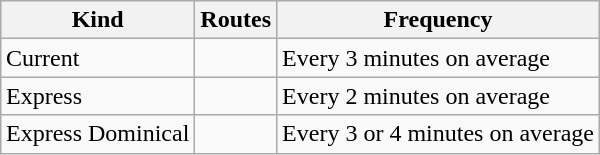<table class="wikitable" style="margin-left: auto; margin-right: auto; border: none;">
<tr>
<th>Kind</th>
<th>Routes</th>
<th>Frequency</th>
</tr>
<tr>
<td>Current</td>
<td>  </td>
<td>Every 3 minutes on average</td>
</tr>
<tr>
<td>Express</td>
<td>   </td>
<td>Every 2 minutes on average</td>
</tr>
<tr>
<td>Express Dominical</td>
<td>  </td>
<td>Every 3 or 4 minutes on average</td>
</tr>
</table>
